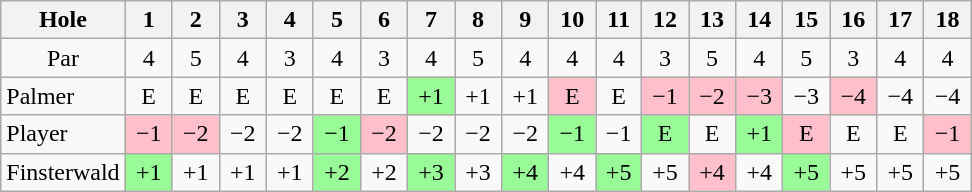<table class="wikitable" style="text-align:center">
<tr>
<th>Hole</th>
<th>  1  </th>
<th>  2  </th>
<th>  3  </th>
<th>  4  </th>
<th>  5  </th>
<th>  6  </th>
<th>  7  </th>
<th>  8  </th>
<th>  9  </th>
<th> 10 </th>
<th> 11 </th>
<th> 12 </th>
<th> 13 </th>
<th> 14 </th>
<th> 15 </th>
<th> 16 </th>
<th> 17 </th>
<th> 18 </th>
</tr>
<tr>
<td>Par</td>
<td>4</td>
<td>5</td>
<td>4</td>
<td>3</td>
<td>4</td>
<td>3</td>
<td>4</td>
<td>5</td>
<td>4</td>
<td>4</td>
<td>4</td>
<td>3</td>
<td>5</td>
<td>4</td>
<td>5</td>
<td>3</td>
<td>4</td>
<td>4</td>
</tr>
<tr>
<td align=left> Palmer</td>
<td>E</td>
<td>E</td>
<td>E</td>
<td>E</td>
<td>E</td>
<td>E</td>
<td style="background: PaleGreen;">+1</td>
<td>+1</td>
<td>+1</td>
<td style="background: Pink;">E</td>
<td>E</td>
<td style="background: Pink;">−1</td>
<td style="background: Pink;">−2</td>
<td style="background: Pink;">−3</td>
<td>−3</td>
<td style="background: Pink;">−4</td>
<td>−4</td>
<td>−4</td>
</tr>
<tr>
<td align=left> Player</td>
<td style="background: Pink;">−1</td>
<td style="background: Pink;">−2</td>
<td>−2</td>
<td>−2</td>
<td style="background: PaleGreen;">−1</td>
<td style="background: Pink;">−2</td>
<td>−2</td>
<td>−2</td>
<td>−2</td>
<td style="background: PaleGreen;">−1</td>
<td>−1</td>
<td style="background: PaleGreen;">E</td>
<td>E</td>
<td style="background: PaleGreen;">+1</td>
<td style="background: Pink;">E</td>
<td>E</td>
<td>E</td>
<td style="background: Pink;">−1</td>
</tr>
<tr>
<td align=left> Finsterwald</td>
<td style="background: PaleGreen;">+1</td>
<td>+1</td>
<td>+1</td>
<td>+1</td>
<td style="background: PaleGreen;">+2</td>
<td>+2</td>
<td style="background: PaleGreen;">+3</td>
<td>+3</td>
<td style="background: PaleGreen;">+4</td>
<td>+4</td>
<td style="background: PaleGreen;">+5</td>
<td>+5</td>
<td style="background: Pink;">+4</td>
<td>+4</td>
<td style="background: PaleGreen;">+5</td>
<td>+5</td>
<td>+5</td>
<td>+5</td>
</tr>
</table>
